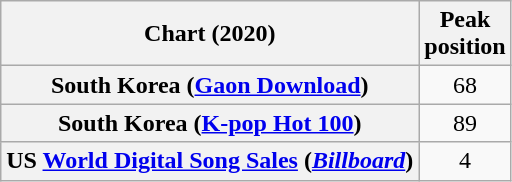<table class="wikitable sortable plainrowheaders" style="text-align:center">
<tr>
<th scope="col">Chart (2020)</th>
<th scope="col">Peak<br>position</th>
</tr>
<tr>
<th scope="row">South Korea (<a href='#'>Gaon Download</a>)</th>
<td>68</td>
</tr>
<tr>
<th scope="row">South Korea (<a href='#'>K-pop Hot 100</a>)</th>
<td>89</td>
</tr>
<tr>
<th scope="row">US <a href='#'>World Digital Song Sales</a> (<em><a href='#'>Billboard</a></em>)</th>
<td>4</td>
</tr>
</table>
